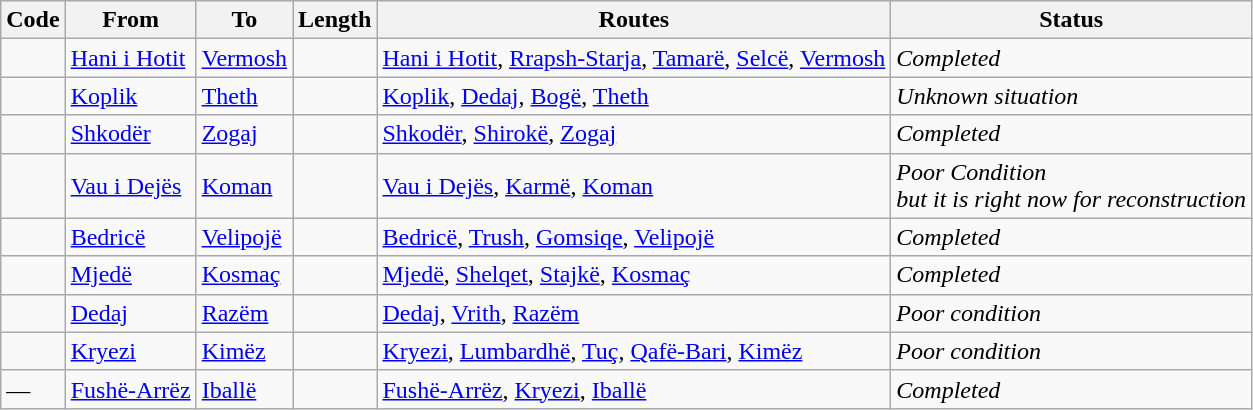<table class="wikitable sortable">
<tr>
<th>Code</th>
<th>From</th>
<th>To</th>
<th>Length</th>
<th>Routes</th>
<th>Status</th>
</tr>
<tr>
<td></td>
<td><a href='#'>Hani i Hotit</a><br></td>
<td><a href='#'>Vermosh</a></td>
<td></td>
<td><a href='#'>Hani i Hotit</a>, <a href='#'>Rrapsh-Starja</a>, <a href='#'>Tamarë</a>, <a href='#'>Selcë</a>, <a href='#'>Vermosh</a></td>
<td><em>Completed</em></td>
</tr>
<tr>
<td></td>
<td><a href='#'>Koplik</a> </td>
<td><a href='#'>Theth</a></td>
<td></td>
<td><a href='#'>Koplik</a>, <a href='#'>Dedaj</a>, <a href='#'>Bogë</a>, <a href='#'>Theth</a></td>
<td><em>Unknown situation</em></td>
</tr>
<tr>
<td></td>
<td><a href='#'>Shkodër</a> </td>
<td><a href='#'>Zogaj</a></td>
<td></td>
<td><a href='#'>Shkodër</a>, <a href='#'>Shirokë</a>, <a href='#'>Zogaj</a></td>
<td><em>Completed</em></td>
</tr>
<tr>
<td></td>
<td><a href='#'>Vau i Dejës</a> </td>
<td><a href='#'>Koman</a></td>
<td></td>
<td><a href='#'>Vau i Dejës</a>, <a href='#'>Karmë</a>, <a href='#'>Koman</a></td>
<td><em>Poor Condition<br>but it is right now for reconstruction</em><br></td>
</tr>
<tr>
<td></td>
<td><a href='#'>Bedricë</a> </td>
<td><a href='#'>Velipojë</a></td>
<td></td>
<td><a href='#'>Bedricë</a>, <a href='#'>Trush</a>, <a href='#'>Gomsiqe</a>, <a href='#'>Velipojë</a></td>
<td><em>Completed</em></td>
</tr>
<tr>
<td></td>
<td><a href='#'>Mjedë</a> </td>
<td><a href='#'>Kosmaç</a> </td>
<td></td>
<td><a href='#'>Mjedë</a>, <a href='#'>Shelqet</a>, <a href='#'>Stajkë</a>, <a href='#'>Kosmaç</a></td>
<td><em>Completed</em></td>
</tr>
<tr>
<td></td>
<td><a href='#'>Dedaj</a> </td>
<td><a href='#'>Razëm</a></td>
<td></td>
<td><a href='#'>Dedaj</a>, <a href='#'>Vrith</a>, <a href='#'>Razëm</a></td>
<td><em>Poor condition</em></td>
</tr>
<tr>
<td></td>
<td><a href='#'>Kryezi</a> </td>
<td><a href='#'>Kimëz</a></td>
<td></td>
<td><a href='#'>Kryezi</a>, <a href='#'>Lumbardhë</a>, <a href='#'>Tuç</a>, <a href='#'>Qafë-Bari</a>, <a href='#'>Kimëz</a></td>
<td><em>Poor condition</em></td>
</tr>
<tr>
<td>—</td>
<td><a href='#'>Fushë-Arrëz</a><br></td>
<td><a href='#'>Iballë</a></td>
<td></td>
<td><a href='#'>Fushë-Arrëz</a>, <a href='#'>Kryezi</a>, <a href='#'>Iballë</a></td>
<td><em>Completed</em></td>
</tr>
</table>
